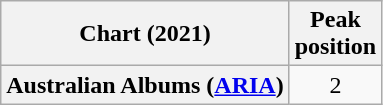<table class="wikitable plainrowheaders" style="text-align:center">
<tr>
<th scope="col">Chart (2021)</th>
<th scope="col">Peak<br>position</th>
</tr>
<tr>
<th scope="row">Australian Albums (<a href='#'>ARIA</a>)</th>
<td>2</td>
</tr>
</table>
